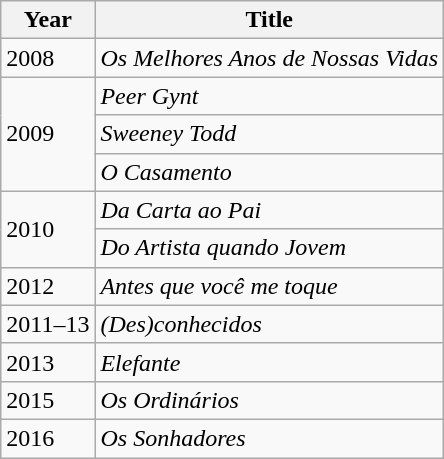<table class="wikitable sortable">
<tr>
<th>Year</th>
<th>Title</th>
</tr>
<tr>
<td>2008</td>
<td><em>Os Melhores Anos de Nossas Vidas</em></td>
</tr>
<tr>
<td rowspan=3>2009</td>
<td><em>Peer Gynt</em></td>
</tr>
<tr>
<td><em>Sweeney Todd</em></td>
</tr>
<tr>
<td><em> O Casamento</em></td>
</tr>
<tr>
<td rowspan=2>2010</td>
<td><em>Da Carta ao Pai</em></td>
</tr>
<tr>
<td><em>Do Artista quando Jovem</em></td>
</tr>
<tr>
<td>2012</td>
<td><em>Antes que você me toque</em></td>
</tr>
<tr>
<td>2011–13</td>
<td><em>(Des)conhecidos</em></td>
</tr>
<tr>
<td>2013</td>
<td><em>Elefante</em></td>
</tr>
<tr>
<td>2015</td>
<td><em>Os Ordinários</em></td>
</tr>
<tr>
<td>2016</td>
<td><em>Os Sonhadores</em></td>
</tr>
</table>
